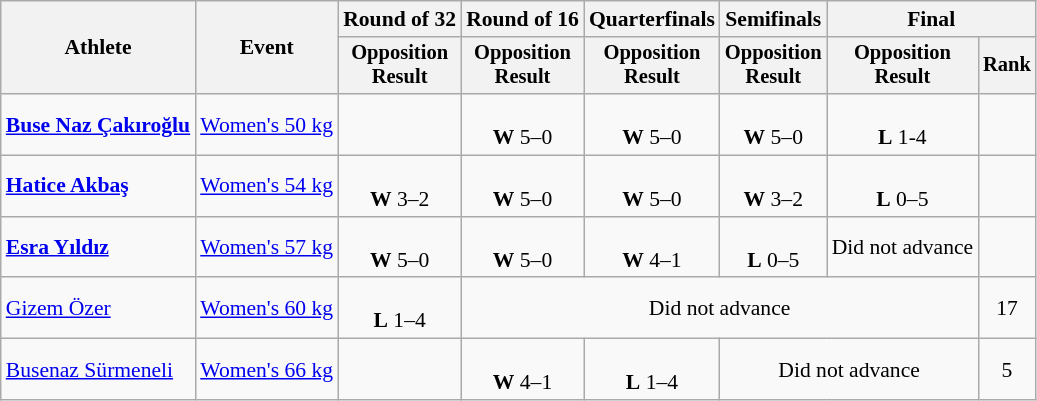<table class="wikitable" style="font-size:90%">
<tr>
<th rowspan="2">Athlete</th>
<th rowspan="2">Event</th>
<th>Round of 32</th>
<th>Round of 16</th>
<th>Quarterfinals</th>
<th>Semifinals</th>
<th colspan=2>Final</th>
</tr>
<tr style="font-size:95%">
<th>Opposition<br>Result</th>
<th>Opposition<br>Result</th>
<th>Opposition<br>Result</th>
<th>Opposition<br>Result</th>
<th>Opposition<br>Result</th>
<th>Rank</th>
</tr>
<tr align=center>
<td align=left><strong><a href='#'>Buse Naz Çakıroğlu</a></strong></td>
<td align=left><a href='#'>Women's 50 kg</a></td>
<td></td>
<td><br><strong>W</strong> 5–0</td>
<td><br><strong>W</strong> 5–0</td>
<td><br><strong>W</strong> 5–0</td>
<td><br><strong>L</strong> 1-4</td>
<td></td>
</tr>
<tr align=center>
<td align=left><strong><a href='#'>Hatice Akbaş</a></strong></td>
<td align=left><a href='#'>Women's 54 kg</a></td>
<td><br><strong>W</strong> 3–2</td>
<td><br><strong>W</strong> 5–0</td>
<td><br><strong>W</strong> 5–0</td>
<td><br><strong>W</strong> 3–2</td>
<td><br><strong>L</strong> 0–5</td>
<td></td>
</tr>
<tr align=center>
<td align=left><strong><a href='#'>Esra Yıldız</a></strong></td>
<td align=left><a href='#'>Women's 57 kg</a></td>
<td><br><strong>W</strong> 5–0</td>
<td><br><strong>W</strong> 5–0</td>
<td><br><strong>W</strong> 4–1</td>
<td><br><strong>L</strong> 0–5</td>
<td colspan=1>Did not advance</td>
<td></td>
</tr>
<tr align=center>
<td align=left><a href='#'>Gizem Özer</a></td>
<td align=left><a href='#'>Women's 60 kg</a></td>
<td><br><strong>L</strong> 1–4</td>
<td colspan=4>Did not advance</td>
<td>17</td>
</tr>
<tr align="center">
<td align=left><a href='#'>Busenaz Sürmeneli</a></td>
<td align=left><a href='#'>Women's 66 kg</a></td>
<td></td>
<td><br><strong>W</strong> 4–1</td>
<td><br><strong>L</strong> 1–4</td>
<td colspan=2>Did not advance</td>
<td>5</td>
</tr>
</table>
